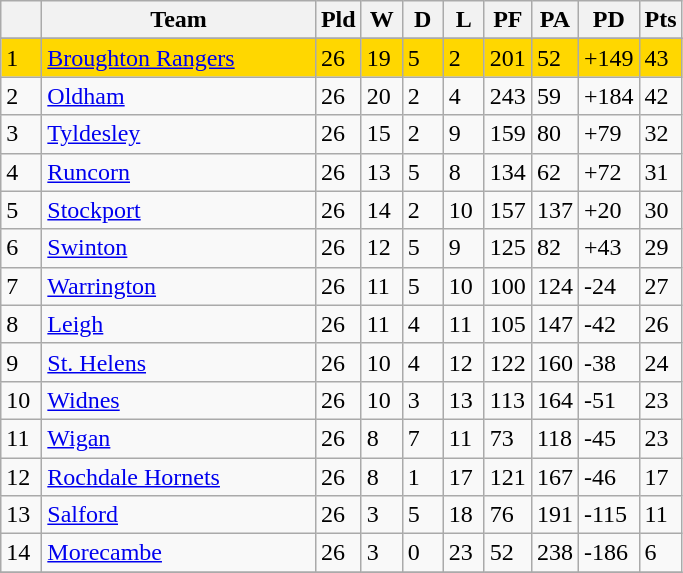<table class="wikitable" style="text-align:left;">
<tr>
<th width=20 abbr="Position"></th>
<th width=175>Team</th>
<th width=20 abbr="Played">Pld</th>
<th width=20 abbr="Won">W</th>
<th width=20 abbr="Drawn">D</th>
<th width=20 abbr="Lost">L</th>
<th width=20 abbr="Points for">PF</th>
<th width=20 abbr="Points against">PA</th>
<th width=20 abbr="Points difference">PD</th>
<th width=20 abbr="Points">Pts</th>
</tr>
<tr>
</tr>
<tr style="background:#FFD700;">
<td>1</td>
<td> <a href='#'>Broughton Rangers</a></td>
<td>26</td>
<td>19</td>
<td>5</td>
<td>2</td>
<td>201</td>
<td>52</td>
<td>+149</td>
<td>43</td>
</tr>
<tr>
<td>2</td>
<td> <a href='#'>Oldham</a></td>
<td>26</td>
<td>20</td>
<td>2</td>
<td>4</td>
<td>243</td>
<td>59</td>
<td>+184</td>
<td>42</td>
</tr>
<tr>
<td>3</td>
<td><a href='#'>Tyldesley</a></td>
<td>26</td>
<td>15</td>
<td>2</td>
<td>9</td>
<td>159</td>
<td>80</td>
<td>+79</td>
<td>32</td>
</tr>
<tr>
<td>4</td>
<td><a href='#'>Runcorn</a></td>
<td>26</td>
<td>13</td>
<td>5</td>
<td>8</td>
<td>134</td>
<td>62</td>
<td>+72</td>
<td>31</td>
</tr>
<tr>
<td>5</td>
<td><a href='#'>Stockport</a></td>
<td>26</td>
<td>14</td>
<td>2</td>
<td>10</td>
<td>157</td>
<td>137</td>
<td>+20</td>
<td>30</td>
</tr>
<tr>
<td>6</td>
<td> <a href='#'>Swinton</a></td>
<td>26</td>
<td>12</td>
<td>5</td>
<td>9</td>
<td>125</td>
<td>82</td>
<td>+43</td>
<td>29</td>
</tr>
<tr>
<td>7</td>
<td> <a href='#'>Warrington</a></td>
<td>26</td>
<td>11</td>
<td>5</td>
<td>10</td>
<td>100</td>
<td>124</td>
<td>-24</td>
<td>27</td>
</tr>
<tr>
<td>8</td>
<td> <a href='#'>Leigh</a></td>
<td>26</td>
<td>11</td>
<td>4</td>
<td>11</td>
<td>105</td>
<td>147</td>
<td>-42</td>
<td>26</td>
</tr>
<tr>
<td>9</td>
<td> <a href='#'>St. Helens</a></td>
<td>26</td>
<td>10</td>
<td>4</td>
<td>12</td>
<td>122</td>
<td>160</td>
<td>-38</td>
<td>24</td>
</tr>
<tr>
<td>10</td>
<td> <a href='#'>Widnes</a></td>
<td>26</td>
<td>10</td>
<td>3</td>
<td>13</td>
<td>113</td>
<td>164</td>
<td>-51</td>
<td>23</td>
</tr>
<tr>
<td>11</td>
<td> <a href='#'>Wigan</a></td>
<td>26</td>
<td>8</td>
<td>7</td>
<td>11</td>
<td>73</td>
<td>118</td>
<td>-45</td>
<td>23</td>
</tr>
<tr>
<td>12</td>
<td> <a href='#'>Rochdale Hornets</a></td>
<td>26</td>
<td>8</td>
<td>1</td>
<td>17</td>
<td>121</td>
<td>167</td>
<td>-46</td>
<td>17</td>
</tr>
<tr>
<td>13</td>
<td> <a href='#'>Salford</a></td>
<td>26</td>
<td>3</td>
<td>5</td>
<td>18</td>
<td>76</td>
<td>191</td>
<td>-115</td>
<td>11</td>
</tr>
<tr>
<td>14</td>
<td><a href='#'>Morecambe</a></td>
<td>26</td>
<td>3</td>
<td>0</td>
<td>23</td>
<td>52</td>
<td>238</td>
<td>-186</td>
<td>6</td>
</tr>
<tr>
</tr>
</table>
